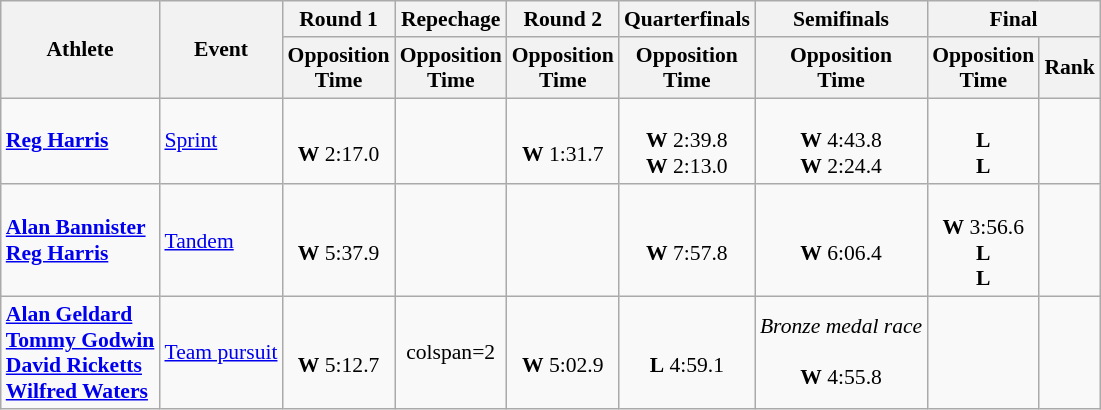<table class=wikitable style=font-size:90%;text-align:center>
<tr>
<th rowspan=2>Athlete</th>
<th rowspan=2>Event</th>
<th>Round 1</th>
<th>Repechage</th>
<th>Round 2</th>
<th>Quarterfinals</th>
<th>Semifinals</th>
<th colspan=2>Final</th>
</tr>
<tr>
<th>Opposition<br>Time</th>
<th>Opposition<br>Time</th>
<th>Opposition<br>Time</th>
<th>Opposition<br>Time</th>
<th>Opposition<br>Time</th>
<th>Opposition<br>Time</th>
<th>Rank</th>
</tr>
<tr>
<td align=left><strong><a href='#'>Reg Harris</a></strong></td>
<td align=left><a href='#'>Sprint</a></td>
<td><br><strong>W</strong> 2:17.0</td>
<td></td>
<td><br><strong>W</strong> 1:31.7</td>
<td><br><strong>W</strong> 2:39.8<br><strong>W</strong> 2:13.0</td>
<td><br><strong>W</strong> 4:43.8<br><strong>W</strong> 2:24.4</td>
<td><br><strong>L</strong><br><strong>L</strong></td>
<td></td>
</tr>
<tr>
<td align=left><strong><a href='#'>Alan Bannister</a><br><a href='#'>Reg Harris</a></strong></td>
<td align=left><a href='#'>Tandem</a></td>
<td><br><strong>W</strong> 5:37.9</td>
<td></td>
<td></td>
<td><br><strong>W</strong> 7:57.8</td>
<td><br><strong>W</strong> 6:06.4</td>
<td><br><strong>W</strong> 3:56.6<br><strong>L</strong><br><strong>L</strong></td>
<td></td>
</tr>
<tr>
<td align=left><strong><a href='#'>Alan Geldard</a><br><a href='#'>Tommy Godwin</a><br><a href='#'>David Ricketts</a><br><a href='#'>Wilfred Waters</a></strong></td>
<td align=left><a href='#'>Team pursuit</a></td>
<td><br><strong>W</strong> 5:12.7</td>
<td>colspan=2 </td>
<td><br><strong>W</strong> 5:02.9</td>
<td><br><strong>L</strong> 4:59.1</td>
<td><em>Bronze medal race</em><br><br><strong>W</strong> 4:55.8</td>
<td></td>
</tr>
</table>
